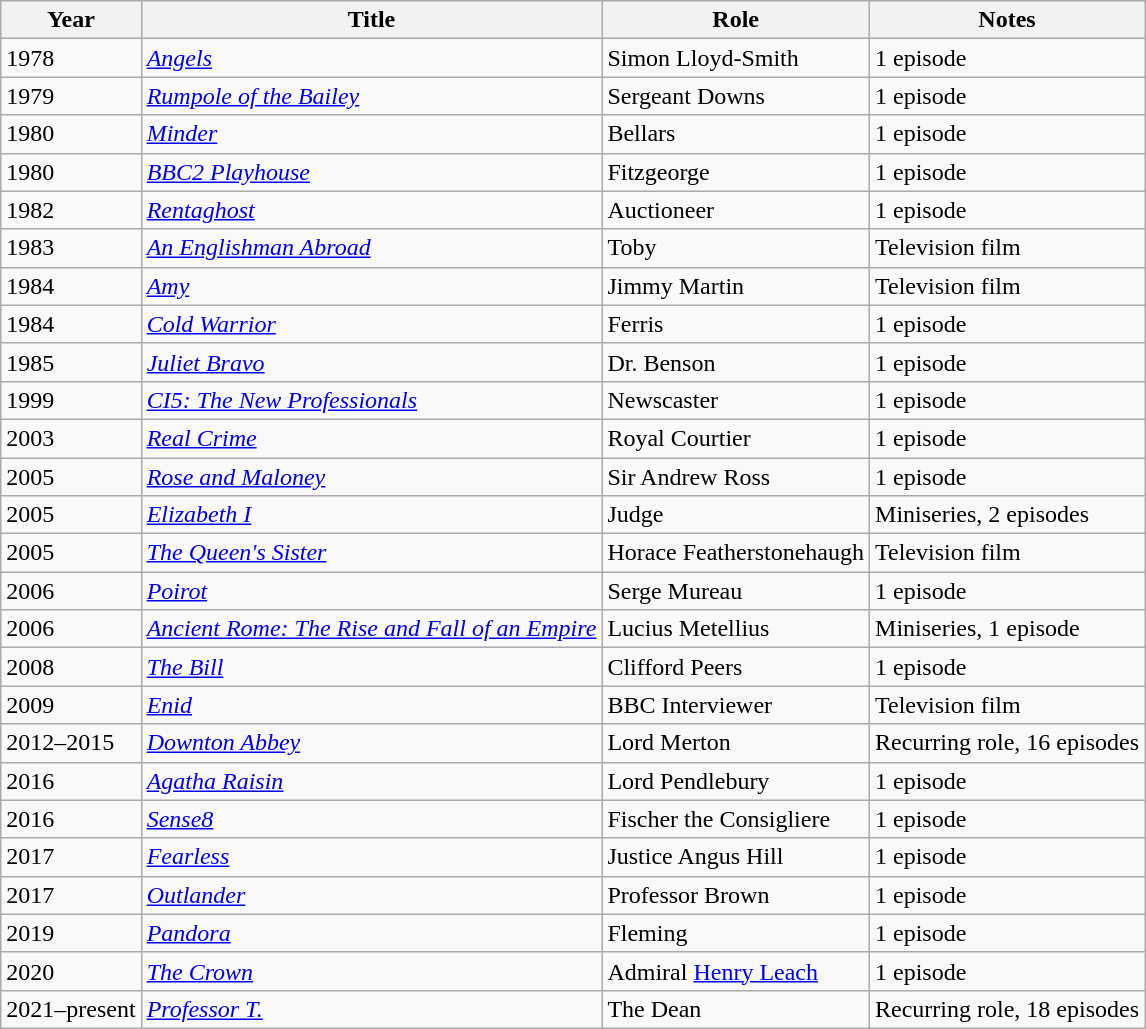<table class="wikitable">
<tr>
<th>Year</th>
<th>Title</th>
<th>Role</th>
<th>Notes</th>
</tr>
<tr>
<td>1978</td>
<td><em><a href='#'>Angels</a></em></td>
<td>Simon Lloyd-Smith</td>
<td>1 episode</td>
</tr>
<tr>
<td>1979</td>
<td><em><a href='#'>Rumpole of the Bailey</a></em></td>
<td>Sergeant Downs</td>
<td>1 episode</td>
</tr>
<tr>
<td>1980</td>
<td><em><a href='#'>Minder</a></em></td>
<td>Bellars</td>
<td>1 episode</td>
</tr>
<tr>
<td>1980</td>
<td><em><a href='#'>BBC2 Playhouse</a></em></td>
<td>Fitzgeorge</td>
<td>1 episode</td>
</tr>
<tr>
<td>1982</td>
<td><em><a href='#'>Rentaghost</a></em></td>
<td>Auctioneer</td>
<td>1 episode</td>
</tr>
<tr>
<td>1983</td>
<td><em><a href='#'>An Englishman Abroad</a></em></td>
<td>Toby</td>
<td>Television film</td>
</tr>
<tr>
<td>1984</td>
<td><em><a href='#'>Amy</a></em></td>
<td>Jimmy Martin</td>
<td>Television film</td>
</tr>
<tr>
<td>1984</td>
<td><em><a href='#'>Cold Warrior</a></em></td>
<td>Ferris</td>
<td>1 episode</td>
</tr>
<tr>
<td>1985</td>
<td><em><a href='#'>Juliet Bravo</a></em></td>
<td>Dr. Benson</td>
<td>1 episode</td>
</tr>
<tr>
<td>1999</td>
<td><em><a href='#'>CI5: The New Professionals</a></em></td>
<td>Newscaster</td>
<td>1 episode</td>
</tr>
<tr>
<td>2003</td>
<td><em><a href='#'>Real Crime</a></em></td>
<td>Royal Courtier</td>
<td>1 episode</td>
</tr>
<tr>
<td>2005</td>
<td><em><a href='#'>Rose and Maloney</a></em></td>
<td>Sir Andrew Ross</td>
<td>1 episode</td>
</tr>
<tr>
<td>2005</td>
<td><em><a href='#'>Elizabeth I</a></em></td>
<td>Judge</td>
<td>Miniseries, 2 episodes</td>
</tr>
<tr>
<td>2005</td>
<td><em><a href='#'>The Queen's Sister</a></em></td>
<td>Horace Featherstonehaugh</td>
<td>Television film</td>
</tr>
<tr>
<td>2006</td>
<td><em><a href='#'>Poirot</a></em></td>
<td>Serge Mureau</td>
<td>1 episode</td>
</tr>
<tr>
<td>2006</td>
<td><em><a href='#'>Ancient Rome: The Rise and Fall of an Empire</a></em></td>
<td>Lucius Metellius</td>
<td>Miniseries, 1 episode</td>
</tr>
<tr>
<td>2008</td>
<td><em><a href='#'>The Bill</a></em></td>
<td>Clifford Peers</td>
<td>1 episode</td>
</tr>
<tr>
<td>2009</td>
<td><em><a href='#'>Enid</a></em></td>
<td>BBC Interviewer</td>
<td>Television film</td>
</tr>
<tr>
<td>2012–2015</td>
<td><em><a href='#'>Downton Abbey</a></em></td>
<td>Lord Merton</td>
<td>Recurring role, 16 episodes</td>
</tr>
<tr>
<td>2016</td>
<td><em><a href='#'>Agatha Raisin</a></em></td>
<td>Lord Pendlebury</td>
<td>1 episode</td>
</tr>
<tr>
<td>2016</td>
<td><em><a href='#'>Sense8</a></em></td>
<td>Fischer the Consigliere</td>
<td>1 episode</td>
</tr>
<tr>
<td>2017</td>
<td><em><a href='#'>Fearless</a></em></td>
<td>Justice Angus Hill</td>
<td>1 episode</td>
</tr>
<tr>
<td>2017</td>
<td><em><a href='#'>Outlander</a></em></td>
<td>Professor Brown</td>
<td>1 episode</td>
</tr>
<tr>
<td>2019</td>
<td><em><a href='#'>Pandora</a></em></td>
<td>Fleming</td>
<td>1 episode</td>
</tr>
<tr>
<td>2020</td>
<td><em><a href='#'>The Crown</a></em></td>
<td>Admiral <a href='#'>Henry Leach</a></td>
<td>1 episode</td>
</tr>
<tr>
<td>2021–present</td>
<td><em><a href='#'>Professor T.</a></em></td>
<td>The Dean</td>
<td>Recurring role, 18 episodes</td>
</tr>
</table>
